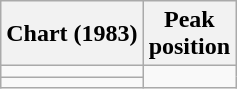<table class="wikitable sortable">
<tr>
<th>Chart (1983)</th>
<th>Peak<br>position</th>
</tr>
<tr>
<td></td>
</tr>
<tr>
<td></td>
</tr>
</table>
